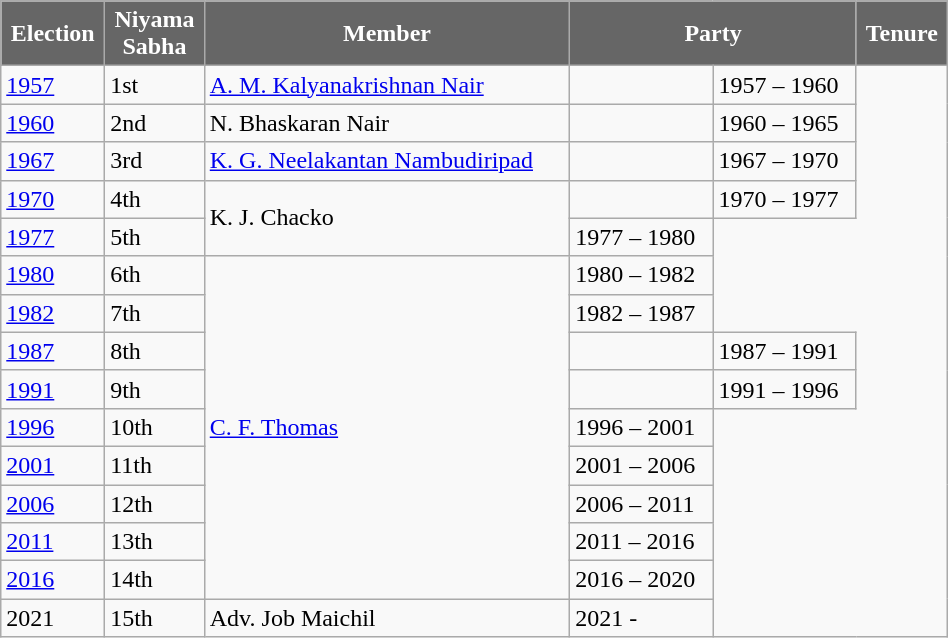<table class="wikitable sortable" width="50%">
<tr>
<th style="background-color:#666666; color:white">Election</th>
<th style="background-color:#666666; color:white">Niyama<br>Sabha</th>
<th style="background-color:#666666; color:white">Member</th>
<th colspan="2" style="background-color:#666666; color:white">Party</th>
<th style="background-color:#666666; color:white">Tenure</th>
</tr>
<tr>
<td><a href='#'>1957</a></td>
<td>1st</td>
<td><a href='#'>A. M. Kalyanakrishnan Nair</a></td>
<td></td>
<td>1957 – 1960</td>
</tr>
<tr>
<td><a href='#'>1960</a></td>
<td>2nd</td>
<td>N. Bhaskaran Nair</td>
<td></td>
<td>1960 – 1965</td>
</tr>
<tr>
<td><a href='#'>1967</a></td>
<td>3rd</td>
<td><a href='#'>K. G. Neelakantan Nambudiripad</a></td>
<td></td>
<td>1967 – 1970</td>
</tr>
<tr>
<td><a href='#'>1970</a></td>
<td>4th</td>
<td rowspan="2">K. J. Chacko</td>
<td></td>
<td>1970 – 1977</td>
</tr>
<tr>
<td><a href='#'>1977</a></td>
<td>5th</td>
<td>1977 – 1980</td>
</tr>
<tr>
<td><a href='#'>1980</a></td>
<td>6th</td>
<td rowspan="9"><a href='#'>C. F. Thomas</a></td>
<td>1980 – 1982</td>
</tr>
<tr>
<td><a href='#'>1982</a></td>
<td>7th</td>
<td>1982 – 1987</td>
</tr>
<tr>
<td><a href='#'>1987</a></td>
<td>8th</td>
<td></td>
<td>1987 – 1991</td>
</tr>
<tr>
<td><a href='#'>1991</a></td>
<td>9th</td>
<td></td>
<td>1991 – 1996</td>
</tr>
<tr>
<td><a href='#'>1996</a></td>
<td>10th</td>
<td>1996 – 2001</td>
</tr>
<tr>
<td><a href='#'>2001</a></td>
<td>11th</td>
<td>2001 – 2006</td>
</tr>
<tr>
<td><a href='#'>2006</a></td>
<td>12th</td>
<td>2006 – 2011</td>
</tr>
<tr>
<td><a href='#'>2011</a></td>
<td>13th</td>
<td>2011 – 2016</td>
</tr>
<tr>
<td><a href='#'>2016</a></td>
<td>14th</td>
<td>2016 – 2020</td>
</tr>
<tr>
<td>2021</td>
<td>15th</td>
<td>Adv. Job Maichil</td>
<td>2021 -</td>
</tr>
</table>
